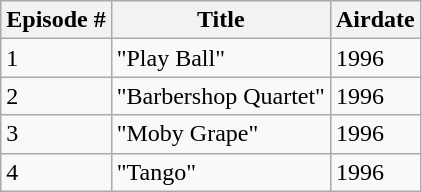<table class="wikitable">
<tr>
<th>Episode #</th>
<th>Title</th>
<th>Airdate</th>
</tr>
<tr>
<td>1</td>
<td>"Play Ball"</td>
<td>1996</td>
</tr>
<tr>
<td>2</td>
<td>"Barbershop Quartet"</td>
<td>1996</td>
</tr>
<tr>
<td>3</td>
<td>"Moby Grape"</td>
<td>1996</td>
</tr>
<tr>
<td>4</td>
<td>"Tango"</td>
<td>1996</td>
</tr>
</table>
